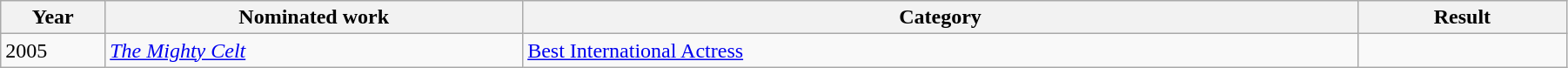<table style="width:95%;" class="wikitable sortable">
<tr>
<th style="width:5%;">Year</th>
<th style="width:20%;">Nominated work</th>
<th style="width:40%;">Category</th>
<th style="width:10%;">Result</th>
</tr>
<tr>
<td>2005</td>
<td><em><a href='#'>The Mighty Celt</a></em></td>
<td><a href='#'>Best International Actress</a></td>
<td></td>
</tr>
</table>
